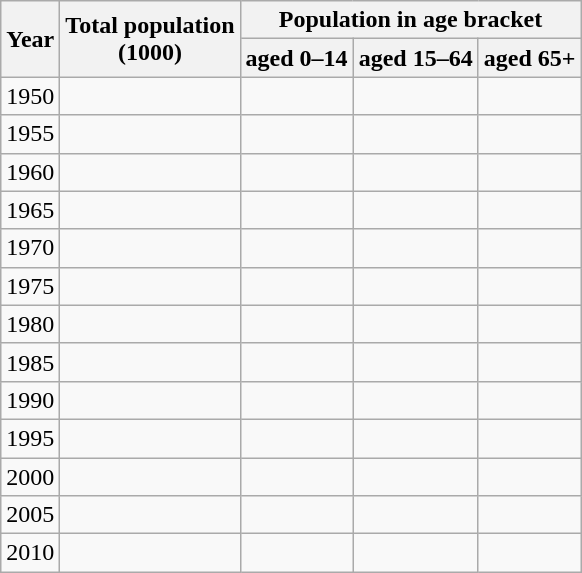<table class="wikitable">
<tr>
<th rowspan=2>Year</th>
<th rowspan=2>Total population<br>(1000)</th>
<th colspan=3>Population in age bracket</th>
</tr>
<tr>
<th>aged 0–14</th>
<th>aged 15–64</th>
<th>aged 65+</th>
</tr>
<tr>
<td>1950</td>
<td align=right></td>
<td></td>
<td></td>
<td></td>
</tr>
<tr>
<td>1955</td>
<td align=right></td>
<td></td>
<td></td>
<td></td>
</tr>
<tr>
<td>1960</td>
<td align=right></td>
<td></td>
<td></td>
<td></td>
</tr>
<tr>
<td>1965</td>
<td align=right></td>
<td></td>
<td></td>
<td></td>
</tr>
<tr>
<td>1970</td>
<td align=right></td>
<td></td>
<td></td>
<td></td>
</tr>
<tr>
<td>1975</td>
<td align=right></td>
<td></td>
<td></td>
<td></td>
</tr>
<tr>
<td>1980</td>
<td align=right></td>
<td></td>
<td></td>
<td></td>
</tr>
<tr>
<td>1985</td>
<td align=right></td>
<td></td>
<td></td>
<td></td>
</tr>
<tr>
<td>1990</td>
<td align=right></td>
<td></td>
<td></td>
<td></td>
</tr>
<tr>
<td>1995</td>
<td align=right></td>
<td></td>
<td></td>
<td></td>
</tr>
<tr>
<td>2000</td>
<td align=right></td>
<td></td>
<td></td>
<td></td>
</tr>
<tr>
<td>2005</td>
<td align=right></td>
<td></td>
<td></td>
<td></td>
</tr>
<tr>
<td>2010</td>
<td align=right></td>
<td></td>
<td></td>
<td></td>
</tr>
</table>
